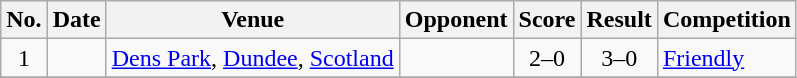<table class="wikitable sortable">
<tr>
<th scope="col">No.</th>
<th scope="col">Date</th>
<th scope="col">Venue</th>
<th scope="col">Opponent</th>
<th scope="col">Score</th>
<th scope="col">Result</th>
<th scope="col">Competition</th>
</tr>
<tr>
<td style="text-align:center">1</td>
<td></td>
<td><a href='#'>Dens Park</a>, <a href='#'>Dundee</a>, <a href='#'>Scotland</a></td>
<td></td>
<td style="text-align:center">2–0</td>
<td style="text-align:center">3–0</td>
<td><a href='#'>Friendly</a></td>
</tr>
<tr>
</tr>
</table>
